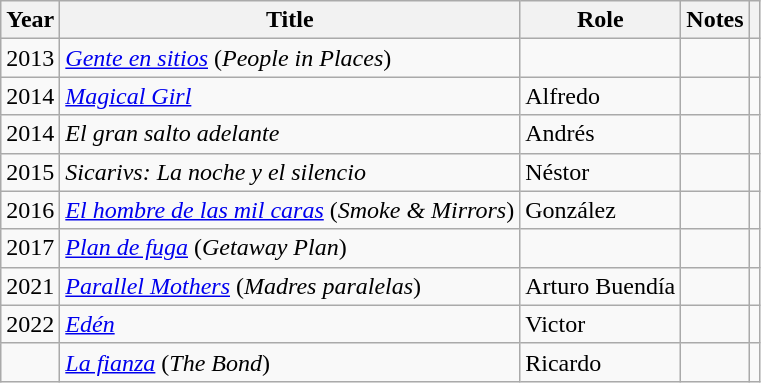<table class="wikitable sortable">
<tr>
<th>Year</th>
<th>Title</th>
<th>Role</th>
<th class="unsortable">Notes</th>
<th></th>
</tr>
<tr>
<td align = "center">2013</td>
<td><em><a href='#'>Gente en sitios</a></em> (<em>People in Places</em>)</td>
<td></td>
<td></td>
<td align = "center"></td>
</tr>
<tr>
<td align = "center">2014</td>
<td><em><a href='#'>Magical Girl</a></em></td>
<td>Alfredo</td>
<td></td>
<td align = "center"></td>
</tr>
<tr>
<td align = "center">2014</td>
<td><em>El gran salto adelante</em></td>
<td>Andrés</td>
<td></td>
<td align = "center"></td>
</tr>
<tr>
<td align = "center">2015</td>
<td><em>Sicarivs: La noche y el silencio</em></td>
<td>Néstor</td>
<td></td>
<td align = "center"></td>
</tr>
<tr>
<td align = "center">2016</td>
<td><em><a href='#'>El hombre de las mil caras</a></em> (<em>Smoke & Mirrors</em>)</td>
<td>González</td>
<td></td>
<td align = "center"></td>
</tr>
<tr>
<td align = "center">2017</td>
<td><em><a href='#'>Plan de fuga</a></em> (<em>Getaway Plan</em>)</td>
<td></td>
<td></td>
<td align = "center"></td>
</tr>
<tr>
<td align = "center">2021</td>
<td><em><a href='#'>Parallel Mothers</a></em> (<em>Madres paralelas</em>)</td>
<td>Arturo Buendía</td>
<td></td>
<td align = "center"></td>
</tr>
<tr>
<td align = "center">2022</td>
<td><em><a href='#'>Edén</a></em></td>
<td>Victor</td>
<td></td>
<td align = "center"></td>
</tr>
<tr>
<td></td>
<td><em><a href='#'>La fianza</a></em> (<em>The Bond</em>)</td>
<td>Ricardo</td>
<td></td>
<td></td>
</tr>
</table>
